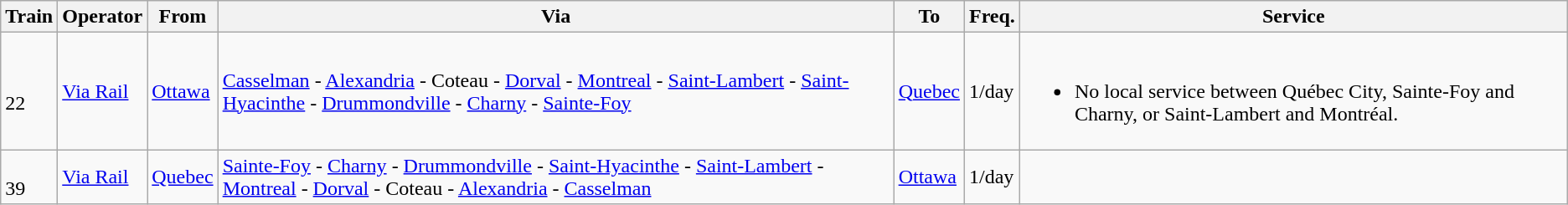<table class="wikitable vatop">
<tr>
<th>Train</th>
<th>Operator</th>
<th>From</th>
<th>Via</th>
<th>To</th>
<th>Freq.</th>
<th>Service</th>
</tr>
<tr>
<td><br>22</td>
<td><a href='#'>Via Rail</a></td>
<td><a href='#'>Ottawa</a></td>
<td><a href='#'>Casselman</a> - <a href='#'>Alexandria</a> - Coteau -   <a href='#'>Dorval</a> - <a href='#'>Montreal</a> - <a href='#'>Saint-Lambert</a> - <a href='#'>Saint-Hyacinthe</a> - <a href='#'>Drummondville</a> - <a href='#'>Charny</a> - <a href='#'>Sainte-Foy</a></td>
<td><a href='#'>Quebec</a></td>
<td>1/day</td>
<td><br><ul><li>No local service between Québec City, Sainte-Foy and Charny, or Saint-Lambert and Montréal.</li></ul></td>
</tr>
<tr>
<td><br>39</td>
<td><a href='#'>Via Rail</a></td>
<td><a href='#'>Quebec</a></td>
<td><a href='#'>Sainte-Foy</a> - <a href='#'>Charny</a> - <a href='#'>Drummondville</a> - <a href='#'>Saint-Hyacinthe</a>   - <a href='#'>Saint-Lambert</a> - <a href='#'>Montreal</a>  -   <a href='#'>Dorval</a> - Coteau - <a href='#'>Alexandria</a> - <a href='#'>Casselman</a></td>
<td><a href='#'>Ottawa</a></td>
<td>1/day</td>
<td></td>
</tr>
</table>
